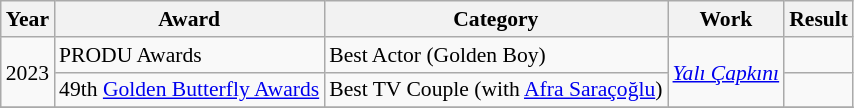<table class="wikitable" border="2" cellpadding="4" cellspacing="0" style="font-size:90%">
<tr>
<th>Year</th>
<th>Award</th>
<th>Category</th>
<th>Work</th>
<th>Result</th>
</tr>
<tr>
<td rowspan="2">2023</td>
<td>PRODU Awards</td>
<td>Best Actor (Golden Boy)</td>
<td rowspan="2"><em><a href='#'>Yalı Çapkını</a></em></td>
<td></td>
</tr>
<tr>
<td>49th <a href='#'>Golden Butterfly Awards</a></td>
<td>Best TV Couple (with <a href='#'>Afra Saraçoğlu</a>)</td>
<td></td>
</tr>
<tr>
</tr>
</table>
